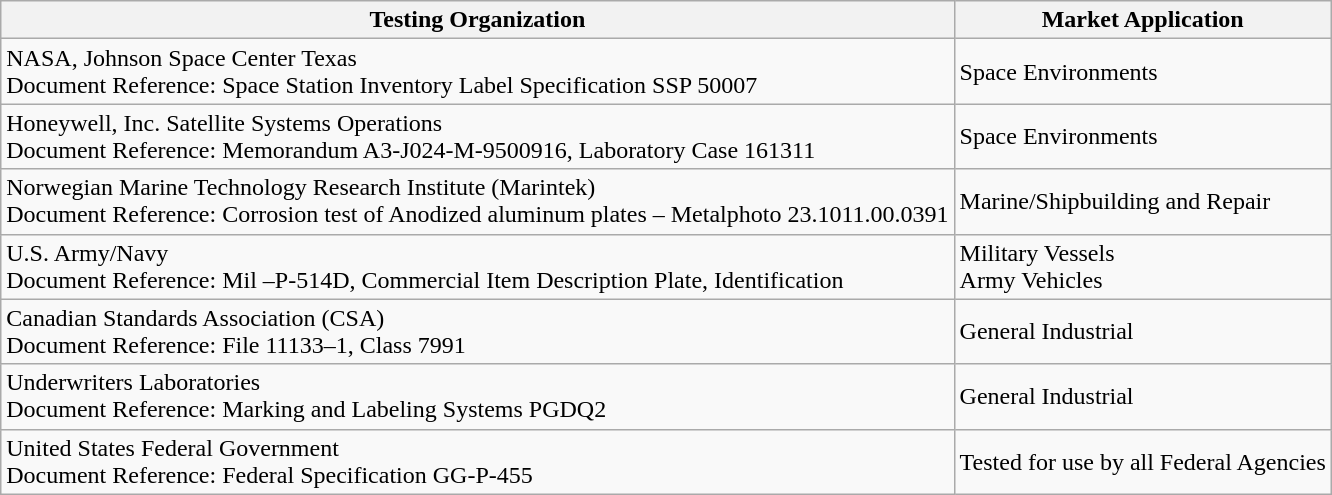<table class="wikitable">
<tr>
<th>Testing Organization</th>
<th>Market Application</th>
</tr>
<tr>
<td>NASA, Johnson Space Center Texas<br>Document Reference:  Space Station Inventory Label Specification  SSP 50007</td>
<td>Space Environments</td>
</tr>
<tr>
<td>Honeywell, Inc. Satellite Systems Operations<br>Document Reference:  Memorandum A3-J024-M-9500916, Laboratory Case 161311</td>
<td>Space Environments</td>
</tr>
<tr>
<td>Norwegian Marine Technology  Research Institute (Marintek)<br>Document Reference: Corrosion test of Anodized aluminum plates – Metalphoto 23.1011.00.0391</td>
<td>Marine/Shipbuilding and Repair</td>
</tr>
<tr>
<td>U.S. Army/Navy<br>Document Reference:  Mil –P-514D, Commercial Item Description
Plate, Identification</td>
<td>Military Vessels<br>Army Vehicles</td>
</tr>
<tr>
<td>Canadian Standards Association (CSA)<br>Document Reference: File 11133–1, Class 7991</td>
<td>General Industrial</td>
</tr>
<tr>
<td>Underwriters Laboratories<br>Document Reference: Marking and Labeling Systems PGDQ2</td>
<td>General Industrial</td>
</tr>
<tr>
<td>United States Federal Government<br>Document Reference: Federal Specification GG-P-455</td>
<td>Tested for use by all Federal Agencies</td>
</tr>
</table>
